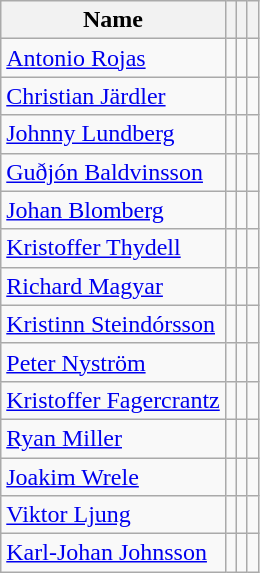<table class="wikitable">
<tr>
<th>Name</th>
<th></th>
<th></th>
<th></th>
</tr>
<tr>
<td> <a href='#'>Antonio Rojas</a></td>
<td></td>
<td></td>
<td></td>
</tr>
<tr>
<td> <a href='#'>Christian Järdler</a></td>
<td></td>
<td></td>
<td></td>
</tr>
<tr>
<td> <a href='#'>Johnny Lundberg</a></td>
<td></td>
<td></td>
<td></td>
</tr>
<tr>
<td> <a href='#'>Guðjón Baldvinsson</a></td>
<td></td>
<td></td>
<td></td>
</tr>
<tr>
<td> <a href='#'>Johan Blomberg</a></td>
<td></td>
<td></td>
<td></td>
</tr>
<tr>
<td> <a href='#'>Kristoffer Thydell</a></td>
<td></td>
<td></td>
<td></td>
</tr>
<tr>
<td> <a href='#'>Richard Magyar</a></td>
<td></td>
<td></td>
<td></td>
</tr>
<tr>
<td> <a href='#'>Kristinn Steindórsson</a></td>
<td></td>
<td></td>
<td></td>
</tr>
<tr>
<td> <a href='#'>Peter Nyström</a></td>
<td></td>
<td></td>
<td></td>
</tr>
<tr>
<td> <a href='#'>Kristoffer Fagercrantz</a></td>
<td></td>
<td></td>
<td></td>
</tr>
<tr>
<td> <a href='#'>Ryan Miller</a></td>
<td></td>
<td></td>
<td></td>
</tr>
<tr>
<td> <a href='#'>Joakim Wrele</a></td>
<td></td>
<td></td>
<td></td>
</tr>
<tr>
<td> <a href='#'>Viktor Ljung</a></td>
<td></td>
<td></td>
<td></td>
</tr>
<tr>
<td> <a href='#'>Karl-Johan Johnsson</a></td>
<td></td>
<td></td>
<td></td>
</tr>
</table>
